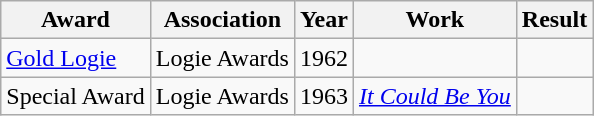<table class="wikitable">
<tr>
<th>Award</th>
<th>Association</th>
<th>Year</th>
<th>Work</th>
<th>Result</th>
</tr>
<tr>
<td><a href='#'>Gold Logie</a></td>
<td>Logie Awards</td>
<td>1962</td>
<td></td>
<td></td>
</tr>
<tr>
<td>Special Award</td>
<td>Logie Awards</td>
<td>1963</td>
<td><em><a href='#'>It Could Be You</a></td>
<td></td>
</tr>
</table>
